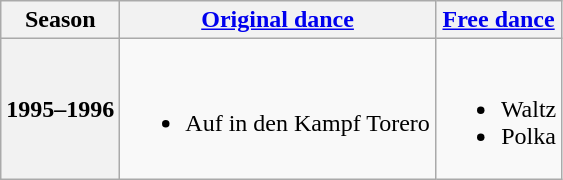<table class=wikitable style=text-align:center>
<tr>
<th>Season</th>
<th><a href='#'>Original dance</a></th>
<th><a href='#'>Free dance</a></th>
</tr>
<tr>
<th>1995–1996 <br> </th>
<td><br><ul><li>Auf in den Kampf Torero <br></li></ul></td>
<td><br><ul><li>Waltz <br></li><li>Polka <br></li></ul></td>
</tr>
</table>
